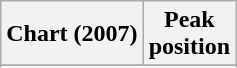<table class="wikitable sortable plainrowheaders" style="text-align:center">
<tr>
<th scope="col">Chart (2007)</th>
<th scope="col">Peak<br>position</th>
</tr>
<tr>
</tr>
<tr>
</tr>
<tr>
</tr>
</table>
